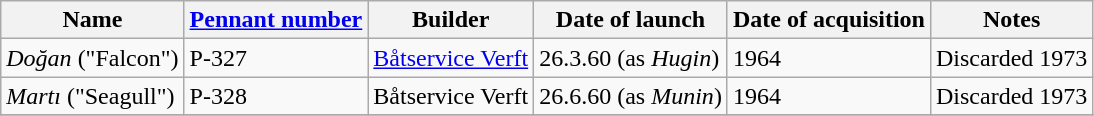<table class="wikitable">
<tr>
<th>Name</th>
<th><a href='#'>Pennant number</a></th>
<th>Builder</th>
<th>Date of launch</th>
<th>Date of acquisition</th>
<th>Notes</th>
</tr>
<tr>
<td><em>Doğan</em> ("Falcon")</td>
<td>P-327</td>
<td><a href='#'>Båtservice Verft</a></td>
<td>26.3.60 (as <em>Hugin</em>)</td>
<td>1964</td>
<td>Discarded 1973</td>
</tr>
<tr>
<td><em>Martı</em> ("Seagull")</td>
<td>P-328</td>
<td>Båtservice Verft</td>
<td>26.6.60 (as <em>Munin</em>)</td>
<td>1964</td>
<td>Discarded 1973</td>
</tr>
<tr>
</tr>
</table>
